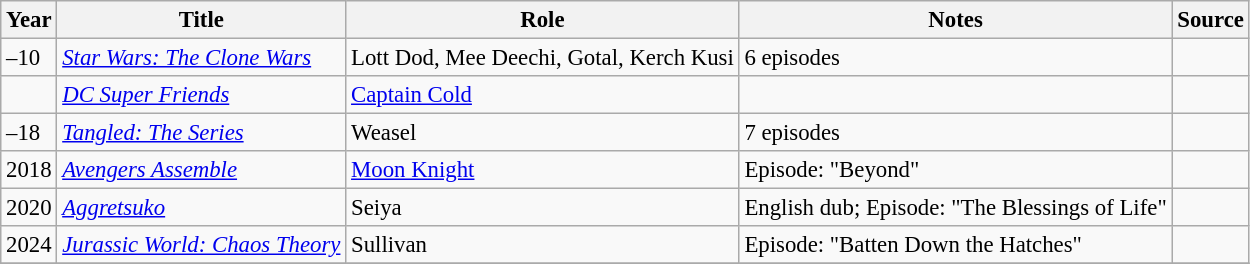<table class="wikitable sortable" style="width=95%; font-size: 95%;">
<tr>
<th>Year</th>
<th>Title</th>
<th>Role</th>
<th class="unsortable">Notes</th>
<th class="unsortable">Source</th>
</tr>
<tr>
<td>–10</td>
<td><em><a href='#'>Star Wars: The Clone Wars</a></em></td>
<td>Lott Dod, Mee Deechi, Gotal, Kerch Kusi</td>
<td>6 episodes</td>
<td> </td>
</tr>
<tr>
<td></td>
<td><em><a href='#'>DC Super Friends</a></em></td>
<td><a href='#'>Captain Cold</a></td>
<td></td>
<td></td>
</tr>
<tr>
<td>–18</td>
<td><em><a href='#'>Tangled: The Series</a></em></td>
<td>Weasel</td>
<td>7 episodes</td>
<td></td>
</tr>
<tr>
<td>2018</td>
<td><em><a href='#'>Avengers Assemble</a></em></td>
<td><a href='#'>Moon Knight</a></td>
<td>Episode: "Beyond"</td>
<td></td>
</tr>
<tr>
<td>2020</td>
<td><em><a href='#'>Aggretsuko</a></em></td>
<td>Seiya</td>
<td>English dub; Episode: "The Blessings of Life"</td>
<td></td>
</tr>
<tr>
<td>2024</td>
<td><em><a href='#'>Jurassic World: Chaos Theory</a></em></td>
<td>Sullivan</td>
<td>Episode: "Batten Down the Hatches"</td>
<td></td>
</tr>
<tr>
</tr>
</table>
